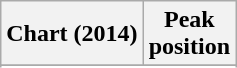<table class="wikitable plainrowheaders sortable" style="text-align:center;">
<tr>
<th scope="col">Chart (2014)</th>
<th scope="col">Peak<br>position</th>
</tr>
<tr>
</tr>
<tr>
</tr>
<tr>
</tr>
<tr>
</tr>
<tr>
</tr>
<tr>
</tr>
<tr>
</tr>
<tr>
</tr>
<tr>
</tr>
</table>
